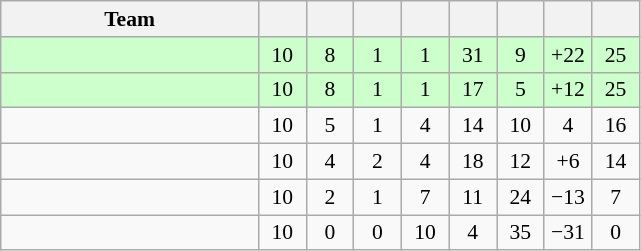<table class="wikitable" style="text-align: center; font-size: 90%;">
<tr>
<th width=165>Team</th>
<th width=25></th>
<th width=25></th>
<th width=25></th>
<th width=25></th>
<th width=25></th>
<th width=25></th>
<th width=25></th>
<th width=25></th>
</tr>
<tr style="background:#cfc;">
<td align=left></td>
<td>10</td>
<td>8</td>
<td>1</td>
<td>1</td>
<td>31</td>
<td>9</td>
<td>+22</td>
<td>25</td>
</tr>
<tr style="background:#cfc;">
<td align=left></td>
<td>10</td>
<td>8</td>
<td>1</td>
<td>1</td>
<td>17</td>
<td>5</td>
<td>+12</td>
<td>25</td>
</tr>
<tr>
<td align=left></td>
<td>10</td>
<td>5</td>
<td>1</td>
<td>4</td>
<td>14</td>
<td>10</td>
<td>4</td>
<td>16</td>
</tr>
<tr>
<td align=left></td>
<td>10</td>
<td>4</td>
<td>2</td>
<td>4</td>
<td>18</td>
<td>12</td>
<td>+6</td>
<td>14</td>
</tr>
<tr>
<td align=left></td>
<td>10</td>
<td>2</td>
<td>1</td>
<td>7</td>
<td>11</td>
<td>24</td>
<td>−13</td>
<td>7</td>
</tr>
<tr>
<td align=left></td>
<td>10</td>
<td>0</td>
<td>0</td>
<td>10</td>
<td>4</td>
<td>35</td>
<td>−31</td>
<td>0</td>
</tr>
</table>
